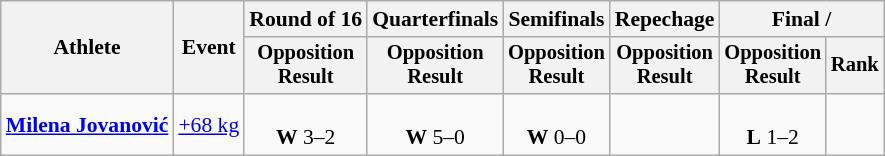<table class="wikitable" style="font-size:90%">
<tr>
<th rowspan="2">Athlete</th>
<th rowspan="2">Event</th>
<th>Round of 16</th>
<th>Quarterfinals</th>
<th>Semifinals</th>
<th>Repechage</th>
<th colspan=2>Final / </th>
</tr>
<tr style="font-size:95%">
<th>Opposition<br>Result</th>
<th>Opposition<br>Result</th>
<th>Opposition<br>Result</th>
<th>Opposition<br>Result</th>
<th>Opposition<br>Result</th>
<th>Rank</th>
</tr>
<tr align=center>
<td align=left><strong><a href='#'>Milena Jovanović</a></strong></td>
<td align=left><a href='#'>+68 kg</a></td>
<td><br><strong>W</strong> 3–2</td>
<td><br><strong>W</strong> 5–0</td>
<td><br><strong>W</strong> 0–0</td>
<td></td>
<td><br><strong>L</strong> 1–2</td>
<td></td>
</tr>
</table>
